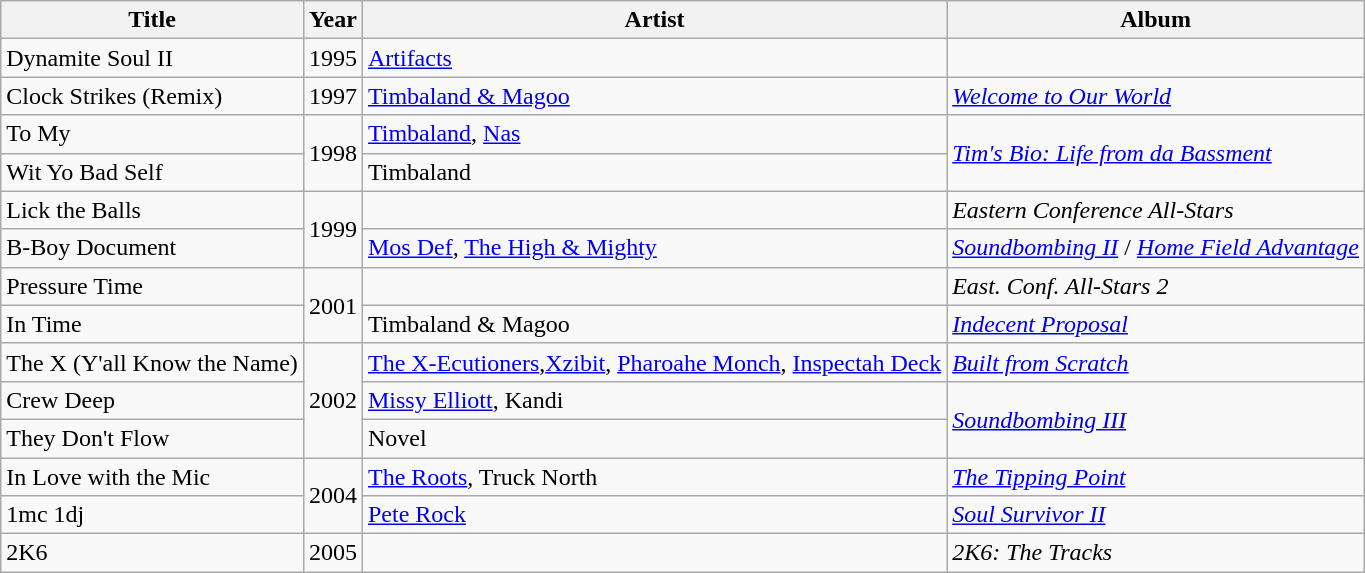<table class="wikitable">
<tr>
<th>Title</th>
<th>Year</th>
<th>Artist</th>
<th>Album</th>
</tr>
<tr>
<td>Dynamite Soul II</td>
<td>1995</td>
<td><a href='#'>Artifacts</a></td>
<td></td>
</tr>
<tr>
<td>Clock Strikes (Remix)</td>
<td>1997</td>
<td><a href='#'>Timbaland & Magoo</a></td>
<td><em><a href='#'>Welcome to Our World</a></em></td>
</tr>
<tr>
<td>To My</td>
<td rowspan="2">1998</td>
<td><a href='#'>Timbaland</a>, <a href='#'>Nas</a></td>
<td rowspan="2"><em><a href='#'>Tim's Bio: Life from da Bassment</a></em></td>
</tr>
<tr>
<td>Wit Yo Bad Self</td>
<td>Timbaland</td>
</tr>
<tr>
<td>Lick the Balls</td>
<td rowspan="2">1999</td>
<td></td>
<td><em>Eastern Conference All-Stars</em></td>
</tr>
<tr>
<td>B-Boy Document</td>
<td><a href='#'>Mos Def</a>, <a href='#'>The High & Mighty</a></td>
<td><em><a href='#'>Soundbombing II</a></em> / <a href='#'><em>Home Field Advantage</em></a></td>
</tr>
<tr>
<td>Pressure Time</td>
<td rowspan="2">2001</td>
<td></td>
<td><em>East. Conf. All-Stars 2</em></td>
</tr>
<tr>
<td>In Time</td>
<td>Timbaland & Magoo</td>
<td><a href='#'><em>Indecent Proposal</em></a></td>
</tr>
<tr>
<td>The X (Y'all Know the Name)</td>
<td rowspan="3">2002</td>
<td><a href='#'>The X-Ecutioners</a>,<a href='#'>Xzibit</a>, <a href='#'>Pharoahe Monch</a>, <a href='#'>Inspectah Deck</a></td>
<td><em><a href='#'>Built from Scratch</a></em></td>
</tr>
<tr>
<td>Crew Deep</td>
<td><a href='#'>Missy Elliott</a>, Kandi</td>
<td rowspan="2"><em><a href='#'>Soundbombing III</a></em></td>
</tr>
<tr>
<td>They Don't Flow</td>
<td>Novel</td>
</tr>
<tr>
<td>In Love with the Mic</td>
<td rowspan="2">2004</td>
<td><a href='#'>The Roots</a>, Truck North</td>
<td><a href='#'><em>The Tipping Point</em></a></td>
</tr>
<tr>
<td>1mc 1dj</td>
<td><a href='#'>Pete Rock</a></td>
<td><em><a href='#'>Soul Survivor II</a></em></td>
</tr>
<tr>
<td>2K6</td>
<td>2005</td>
<td></td>
<td><em>2K6: The Tracks</em></td>
</tr>
</table>
